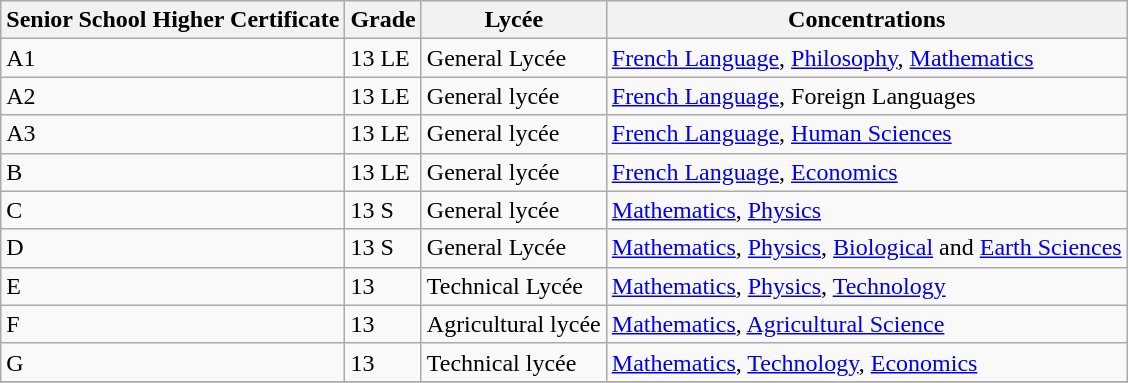<table class="wikitable">
<tr>
<th>Senior School Higher Certificate</th>
<th>Grade</th>
<th>Lycée</th>
<th>Concentrations</th>
</tr>
<tr>
<td>A1</td>
<td>13 LE</td>
<td>General Lycée</td>
<td><a href='#'>French Language</a>, <a href='#'>Philosophy</a>, <a href='#'>Mathematics</a></td>
</tr>
<tr>
<td>A2</td>
<td>13 LE</td>
<td>General lycée</td>
<td><a href='#'>French Language</a>, Foreign Languages</td>
</tr>
<tr>
<td>A3</td>
<td>13 LE</td>
<td>General lycée</td>
<td><a href='#'>French Language</a>, <a href='#'>Human Sciences</a></td>
</tr>
<tr>
<td>B</td>
<td>13 LE</td>
<td>General lycée</td>
<td><a href='#'>French Language</a>, <a href='#'>Economics</a></td>
</tr>
<tr>
<td>C</td>
<td>13 S</td>
<td>General lycée</td>
<td><a href='#'>Mathematics</a>, <a href='#'>Physics</a></td>
</tr>
<tr>
<td>D</td>
<td>13 S</td>
<td>General Lycée</td>
<td><a href='#'>Mathematics</a>, <a href='#'>Physics</a>, <a href='#'>Biological</a> and <a href='#'>Earth Sciences</a></td>
</tr>
<tr>
<td>E</td>
<td>13</td>
<td>Technical Lycée</td>
<td><a href='#'>Mathematics</a>, <a href='#'>Physics</a>, <a href='#'>Technology</a></td>
</tr>
<tr>
<td>F</td>
<td>13</td>
<td>Agricultural lycée</td>
<td><a href='#'>Mathematics</a>, <a href='#'>Agricultural Science</a></td>
</tr>
<tr>
<td>G</td>
<td>13</td>
<td>Technical lycée</td>
<td><a href='#'>Mathematics</a>, <a href='#'>Technology</a>, <a href='#'>Economics</a></td>
</tr>
<tr>
</tr>
</table>
